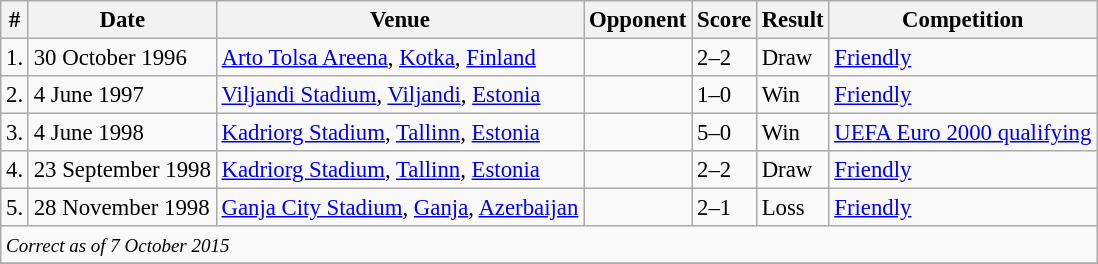<table class="wikitable" style="font-size:95%;">
<tr>
<th>#</th>
<th>Date</th>
<th>Venue</th>
<th>Opponent</th>
<th>Score</th>
<th>Result</th>
<th>Competition</th>
</tr>
<tr>
<td>1.</td>
<td>30 October 1996</td>
<td><a href='#'>Arto Tolsa Areena</a>, <a href='#'>Kotka</a>, <a href='#'>Finland</a></td>
<td></td>
<td>2–2</td>
<td>Draw</td>
<td><a href='#'>Friendly</a></td>
</tr>
<tr>
<td>2.</td>
<td>4 June 1997</td>
<td><a href='#'>Viljandi Stadium</a>, <a href='#'>Viljandi</a>, <a href='#'>Estonia</a></td>
<td></td>
<td>1–0</td>
<td>Win</td>
<td><a href='#'>Friendly</a></td>
</tr>
<tr>
<td>3.</td>
<td>4 June 1998</td>
<td><a href='#'>Kadriorg Stadium</a>, <a href='#'>Tallinn</a>, <a href='#'>Estonia</a></td>
<td></td>
<td>5–0</td>
<td>Win</td>
<td><a href='#'>UEFA Euro 2000 qualifying</a></td>
</tr>
<tr>
<td>4.</td>
<td>23 September 1998</td>
<td><a href='#'>Kadriorg Stadium</a>, <a href='#'>Tallinn</a>, <a href='#'>Estonia</a></td>
<td></td>
<td>2–2</td>
<td>Draw</td>
<td><a href='#'>Friendly</a></td>
</tr>
<tr>
<td>5.</td>
<td>28 November 1998</td>
<td><a href='#'>Ganja City Stadium</a>, <a href='#'>Ganja</a>, <a href='#'>Azerbaijan</a></td>
<td></td>
<td>2–1</td>
<td>Loss</td>
<td><a href='#'>Friendly</a></td>
</tr>
<tr>
<td colspan="15"><small><em>Correct as of 7 October 2015</em></small></td>
</tr>
<tr>
</tr>
</table>
